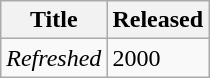<table class="wikitable">
<tr>
<th>Title</th>
<th>Released</th>
</tr>
<tr>
<td><em>Refreshed</em></td>
<td>2000</td>
</tr>
</table>
